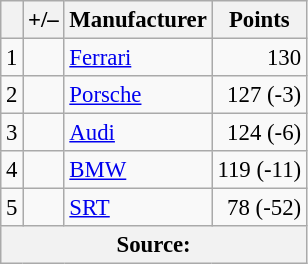<table class="wikitable" style="font-size: 95%;">
<tr>
<th scope="col"></th>
<th scope="col">+/–</th>
<th scope="col">Manufacturer</th>
<th scope="col">Points</th>
</tr>
<tr>
<td align=center>1</td>
<td align="left"></td>
<td> <a href='#'>Ferrari</a></td>
<td align=right>130</td>
</tr>
<tr>
<td align=center>2</td>
<td align="left"></td>
<td> <a href='#'>Porsche</a></td>
<td align=right>127 (-3)</td>
</tr>
<tr>
<td align=center>3</td>
<td align="left"></td>
<td> <a href='#'>Audi</a></td>
<td align=right>124 (-6)</td>
</tr>
<tr>
<td align=center>4</td>
<td align="left"></td>
<td> <a href='#'>BMW</a></td>
<td align=right>119 (-11)</td>
</tr>
<tr>
<td align=center>5</td>
<td align="left"></td>
<td> <a href='#'>SRT</a></td>
<td align=right>78 (-52)</td>
</tr>
<tr>
<th colspan=5>Source:</th>
</tr>
</table>
